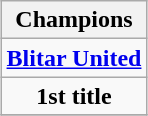<table class="wikitable" style="text-align: center; margin: 0 auto;">
<tr>
<th>Champions</th>
</tr>
<tr>
<td><strong><a href='#'>Blitar United</a></strong></td>
</tr>
<tr>
<td><strong>1st title</strong></td>
</tr>
<tr>
</tr>
</table>
